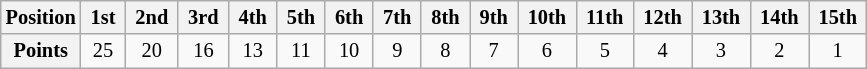<table class="wikitable" style="font-size:85%; text-align:center">
<tr>
<th>Position</th>
<th> 1st </th>
<th> 2nd </th>
<th> 3rd </th>
<th> 4th </th>
<th> 5th </th>
<th> 6th </th>
<th> 7th </th>
<th> 8th </th>
<th> 9th </th>
<th> 10th </th>
<th> 11th </th>
<th> 12th </th>
<th> 13th </th>
<th> 14th </th>
<th> 15th </th>
</tr>
<tr>
<th>Points</th>
<td>25</td>
<td>20</td>
<td>16</td>
<td>13</td>
<td>11</td>
<td>10</td>
<td>9</td>
<td>8</td>
<td>7</td>
<td>6</td>
<td>5</td>
<td>4</td>
<td>3</td>
<td>2</td>
<td>1</td>
</tr>
</table>
